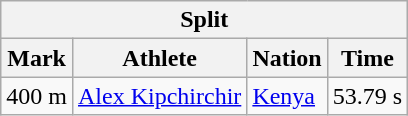<table class="wikitable">
<tr>
<th colspan=4>Split</th>
</tr>
<tr>
<th>Mark</th>
<th>Athlete</th>
<th>Nation</th>
<th>Time</th>
</tr>
<tr>
<td align="center">400 m</td>
<td align="left"><a href='#'>Alex Kipchirchir</a></td>
<td align="left"> <a href='#'>Kenya</a></td>
<td align="center">53.79 s</td>
</tr>
</table>
